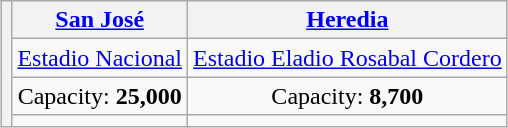<table class="wikitable" style="text-align:center; margin-left:auto; margin-right:auto; border:none;">
<tr>
<th rowspan="4"></th>
<th><a href='#'>San José</a></th>
<th><a href='#'>Heredia</a></th>
</tr>
<tr>
<td><a href='#'>Estadio Nacional</a></td>
<td><a href='#'>Estadio Eladio Rosabal Cordero</a></td>
</tr>
<tr>
<td>Capacity: <strong>25,000</strong></td>
<td>Capacity: <strong>8,700</strong></td>
</tr>
<tr>
<td></td>
<td></td>
</tr>
</table>
